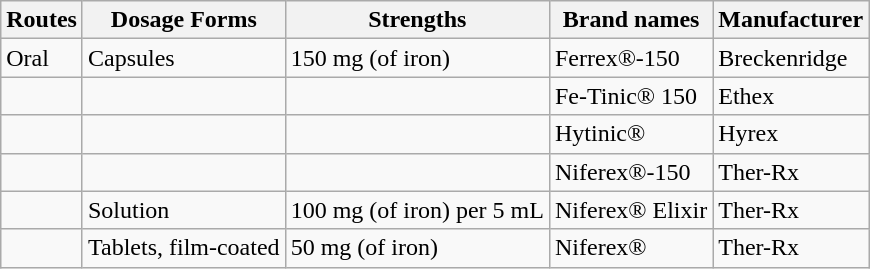<table class="wikitable">
<tr>
<th>Routes</th>
<th>Dosage Forms</th>
<th>Strengths</th>
<th>Brand names</th>
<th>Manufacturer</th>
</tr>
<tr>
<td>Oral</td>
<td>Capsules</td>
<td>150 mg (of iron)</td>
<td>Ferrex®-150</td>
<td>Breckenridge</td>
</tr>
<tr>
<td></td>
<td></td>
<td></td>
<td>Fe-Tinic® 150</td>
<td>Ethex</td>
</tr>
<tr>
<td></td>
<td></td>
<td></td>
<td>Hytinic®</td>
<td>Hyrex</td>
</tr>
<tr>
<td></td>
<td></td>
<td></td>
<td>Niferex®-150</td>
<td>Ther-Rx</td>
</tr>
<tr>
<td></td>
<td>Solution</td>
<td>100 mg (of iron) per 5 mL</td>
<td>Niferex® Elixir</td>
<td>Ther-Rx</td>
</tr>
<tr>
<td></td>
<td>Tablets, film-coated</td>
<td>50 mg (of iron)</td>
<td>Niferex®</td>
<td>Ther-Rx</td>
</tr>
</table>
